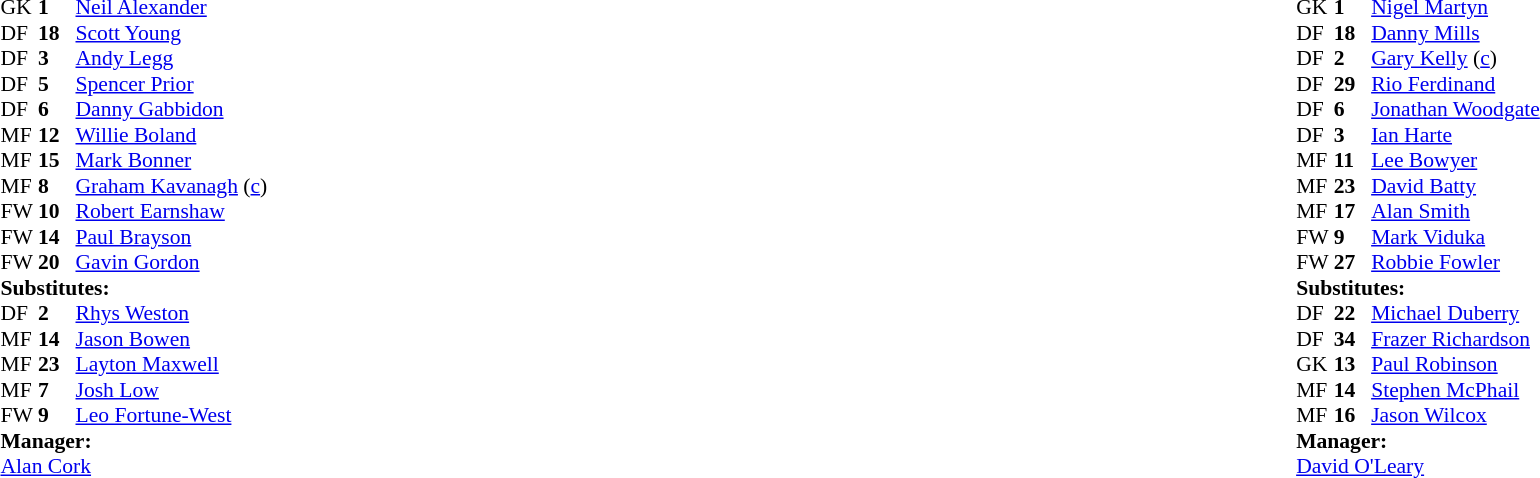<table style="width:100%">
<tr>
<td style="vertical-align:top; width:40%"><br><table style="font-size: 90%" cellspacing="0" cellpadding="0">
<tr>
<th width=25></th>
<th width=25></th>
</tr>
<tr>
<td>GK</td>
<td><strong>1</strong></td>
<td><a href='#'>Neil Alexander</a></td>
</tr>
<tr>
<td>DF</td>
<td><strong>18</strong></td>
<td><a href='#'>Scott Young</a></td>
</tr>
<tr>
<td>DF</td>
<td><strong>3</strong></td>
<td><a href='#'>Andy Legg</a></td>
</tr>
<tr>
<td>DF</td>
<td><strong>5</strong></td>
<td><a href='#'>Spencer Prior</a></td>
</tr>
<tr>
<td>DF</td>
<td><strong>6</strong></td>
<td><a href='#'>Danny Gabbidon</a></td>
</tr>
<tr>
<td>MF</td>
<td><strong>12</strong></td>
<td><a href='#'>Willie Boland</a> </td>
</tr>
<tr>
<td>MF</td>
<td><strong>15</strong></td>
<td><a href='#'>Mark Bonner</a> </td>
</tr>
<tr>
<td>MF</td>
<td><strong>8</strong></td>
<td><a href='#'>Graham Kavanagh</a> (<a href='#'>c</a>)</td>
</tr>
<tr>
<td>FW</td>
<td><strong>10</strong></td>
<td><a href='#'>Robert Earnshaw</a></td>
</tr>
<tr>
<td>FW</td>
<td><strong>14</strong></td>
<td><a href='#'>Paul Brayson</a></td>
</tr>
<tr>
<td>FW</td>
<td><strong>20</strong></td>
<td><a href='#'>Gavin Gordon</a> </td>
</tr>
<tr>
<td colspan=4><strong>Substitutes:</strong></td>
</tr>
<tr>
<td>DF</td>
<td><strong>2</strong></td>
<td><a href='#'>Rhys Weston</a></td>
</tr>
<tr>
<td>MF</td>
<td><strong>14</strong></td>
<td><a href='#'>Jason Bowen</a></td>
</tr>
<tr>
<td>MF</td>
<td><strong>23</strong></td>
<td><a href='#'>Layton Maxwell</a></td>
</tr>
<tr>
<td>MF</td>
<td><strong>7</strong></td>
<td><a href='#'>Josh Low</a></td>
</tr>
<tr>
<td>FW</td>
<td><strong>9</strong></td>
<td><a href='#'>Leo Fortune-West</a> </td>
</tr>
<tr>
<td colspan=4><strong>Manager:</strong></td>
</tr>
<tr>
<td colspan="4"><a href='#'>Alan Cork</a></td>
</tr>
</table>
</td>
<td valign="top"></td>
<td style="vertical-align:top; width:50%"><br><table cellspacing="0" cellpadding="0" style="font-size:90%; margin:auto">
<tr>
<th width=25></th>
<th width=25></th>
</tr>
<tr>
<td>GK</td>
<td><strong>1</strong></td>
<td><a href='#'>Nigel Martyn</a></td>
</tr>
<tr>
<td>DF</td>
<td><strong>18</strong></td>
<td><a href='#'>Danny Mills</a></td>
</tr>
<tr>
<td>DF</td>
<td><strong>2</strong></td>
<td><a href='#'>Gary Kelly</a> (<a href='#'>c</a>)</td>
</tr>
<tr>
<td>DF</td>
<td><strong>29</strong></td>
<td><a href='#'>Rio Ferdinand</a> </td>
</tr>
<tr>
<td>DF</td>
<td><strong>6</strong></td>
<td><a href='#'>Jonathan Woodgate</a></td>
</tr>
<tr>
<td>DF</td>
<td><strong>3</strong></td>
<td><a href='#'>Ian Harte</a> </td>
</tr>
<tr>
<td>MF</td>
<td><strong>11</strong></td>
<td><a href='#'>Lee Bowyer</a></td>
</tr>
<tr>
<td>MF</td>
<td><strong>23</strong></td>
<td><a href='#'>David Batty</a></td>
<td></td>
<td></td>
</tr>
<tr>
<td>MF</td>
<td><strong>17</strong></td>
<td><a href='#'>Alan Smith</a> </td>
</tr>
<tr>
<td>FW</td>
<td><strong>9</strong></td>
<td><a href='#'>Mark Viduka</a></td>
</tr>
<tr>
<td>FW</td>
<td><strong>27</strong></td>
<td><a href='#'>Robbie Fowler</a></td>
</tr>
<tr>
<td colspan=4><strong>Substitutes:</strong></td>
</tr>
<tr>
<td>DF</td>
<td><strong>22</strong></td>
<td><a href='#'>Michael Duberry</a>  </td>
</tr>
<tr>
<td>DF</td>
<td><strong>34</strong></td>
<td><a href='#'>Frazer Richardson</a></td>
<td></td>
<td></td>
</tr>
<tr>
<td>GK</td>
<td><strong>13</strong></td>
<td><a href='#'>Paul Robinson</a></td>
<td></td>
<td></td>
</tr>
<tr>
<td>MF</td>
<td><strong>14</strong></td>
<td><a href='#'>Stephen McPhail</a></td>
<td></td>
<td></td>
</tr>
<tr>
<td>MF</td>
<td><strong>16</strong></td>
<td><a href='#'>Jason Wilcox</a></td>
<td></td>
<td></td>
</tr>
<tr>
<td colspan=4><strong>Manager:</strong></td>
</tr>
<tr>
<td colspan="4"><a href='#'>David O'Leary</a></td>
</tr>
</table>
</td>
</tr>
</table>
